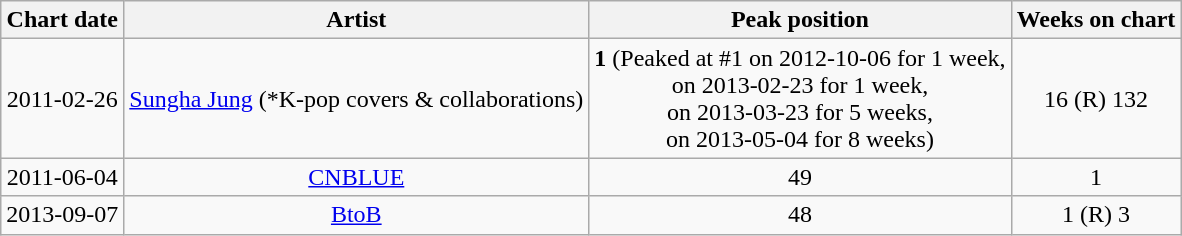<table class="wikitable sortable" style="text-align:center">
<tr>
<th>Chart date</th>
<th>Artist</th>
<th>Peak position</th>
<th>Weeks on chart</th>
</tr>
<tr>
<td>2011-02-26</td>
<td><a href='#'>Sungha Jung</a> (*K-pop covers & collaborations)</td>
<td><span><strong>1</strong> (Peaked at #1 on 2012-10-06 for 1 week,<br>on 2013-02-23 for 1 week,<br>on 2013-03-23 for 5 weeks,<br>on 2013-05-04 for 8 weeks)</span></td>
<td>16 (R) 132</td>
</tr>
<tr>
<td>2011-06-04</td>
<td><a href='#'>CNBLUE</a></td>
<td>49</td>
<td>1</td>
</tr>
<tr>
<td>2013-09-07</td>
<td><a href='#'>BtoB</a></td>
<td>48</td>
<td>1 (R) 3</td>
</tr>
</table>
